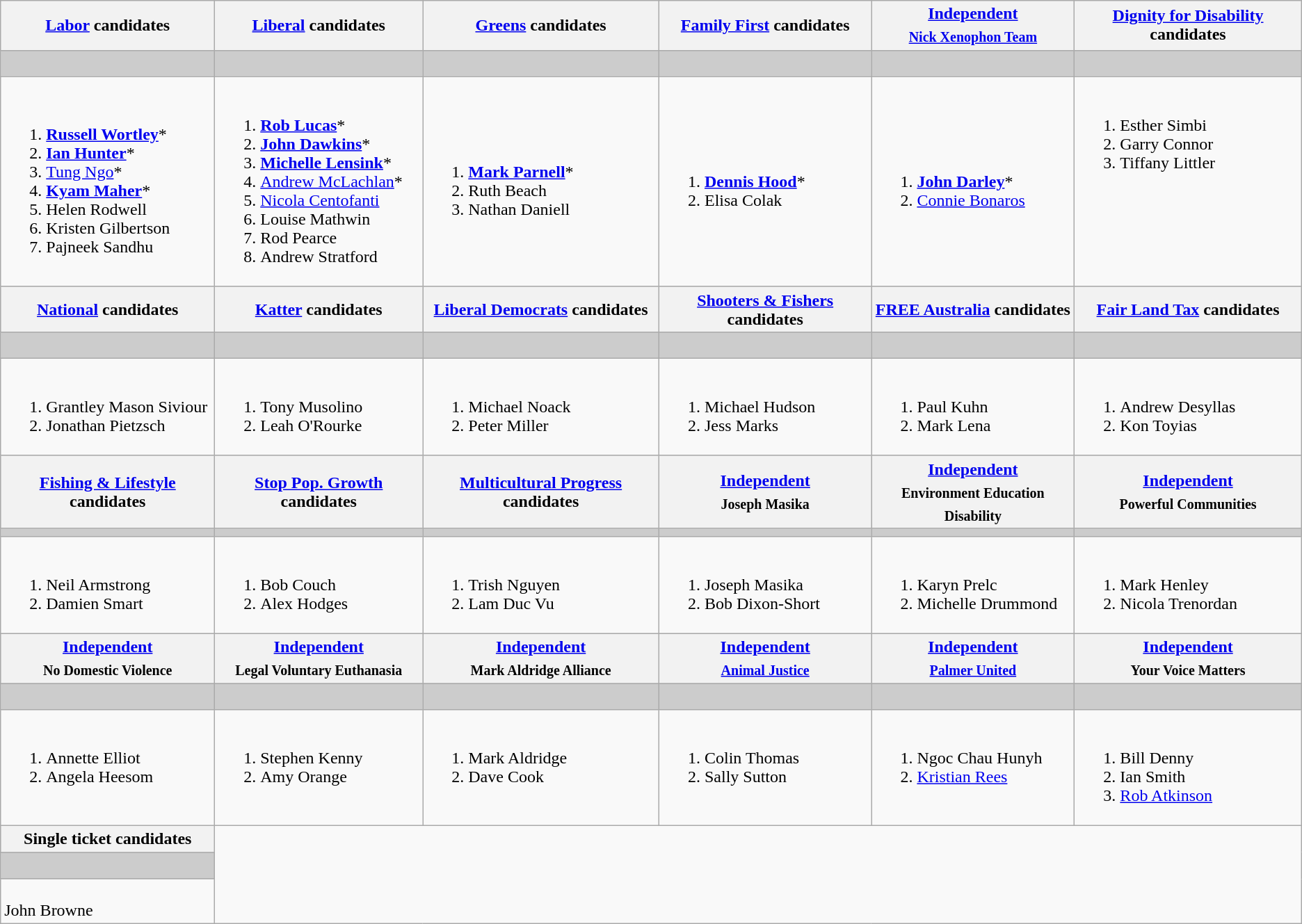<table class="wikitable">
<tr>
<th><a href='#'>Labor</a> candidates</th>
<th><a href='#'>Liberal</a> candidates</th>
<th><a href='#'>Greens</a> candidates</th>
<th><a href='#'>Family First</a> candidates</th>
<th><a href='#'>Independent</a><br><sub><a href='#'>Nick Xenophon Team</a></sub></th>
<th><a href='#'>Dignity for Disability</a> candidates</th>
</tr>
<tr bgcolor="#cccccc">
<td></td>
<td></td>
<td></td>
<td></td>
<td></td>
<td> </td>
</tr>
<tr>
<td><br><ol><li><strong><a href='#'>Russell Wortley</a></strong>*</li><li><strong><a href='#'>Ian Hunter</a></strong>*</li><li><a href='#'>Tung Ngo</a>*</li><li><strong><a href='#'>Kyam Maher</a></strong>*</li><li>Helen Rodwell</li><li>Kristen Gilbertson</li><li>Pajneek Sandhu</li></ol></td>
<td><br><ol><li><strong><a href='#'>Rob Lucas</a></strong>*</li><li><strong><a href='#'>John Dawkins</a></strong>*</li><li><strong><a href='#'>Michelle Lensink</a></strong>*</li><li><a href='#'>Andrew McLachlan</a>*</li><li><a href='#'>Nicola Centofanti</a></li><li>Louise Mathwin</li><li>Rod Pearce</li><li>Andrew Stratford</li></ol></td>
<td><br><ol><li><strong><a href='#'>Mark Parnell</a></strong>*</li><li>Ruth Beach</li><li>Nathan Daniell</li></ol></td>
<td><br><ol><li><strong><a href='#'>Dennis Hood</a></strong>*</li><li>Elisa Colak</li></ol></td>
<td><br><ol><li><strong><a href='#'>John Darley</a></strong>*</li><li><a href='#'>Connie Bonaros</a></li></ol></td>
<td valign=top><br><ol><li>Esther Simbi</li><li>Garry Connor</li><li>Tiffany Littler</li></ol></td>
</tr>
<tr bgcolor="#cccccc">
<th><a href='#'>National</a> candidates</th>
<th><a href='#'>Katter</a> candidates</th>
<th><a href='#'>Liberal Democrats</a> candidates</th>
<th><a href='#'>Shooters & Fishers</a> candidates</th>
<th><a href='#'>FREE Australia</a> candidates</th>
<th><a href='#'>Fair Land Tax</a> candidates</th>
</tr>
<tr bgcolor="#cccccc">
<td></td>
<td></td>
<td></td>
<td></td>
<td></td>
<td> </td>
</tr>
<tr>
<td valign=top><br><ol><li>Grantley Mason Siviour</li><li>Jonathan Pietzsch</li></ol></td>
<td valign=top><br><ol><li>Tony Musolino</li><li>Leah O'Rourke</li></ol></td>
<td valign=top><br><ol><li>Michael Noack</li><li>Peter Miller</li></ol></td>
<td valign=top><br><ol><li>Michael Hudson</li><li>Jess Marks</li></ol></td>
<td valign=top><br><ol><li>Paul Kuhn</li><li>Mark Lena</li></ol></td>
<td valign=top><br><ol><li>Andrew Desyllas</li><li>Kon Toyias</li></ol></td>
</tr>
<tr bgcolor="#cccccc">
<th><a href='#'>Fishing & Lifestyle</a> candidates</th>
<th><a href='#'>Stop Pop. Growth</a> candidates</th>
<th><a href='#'>Multicultural Progress</a> candidates</th>
<th><a href='#'>Independent</a><br><sub>Joseph Masika</sub></th>
<th><a href='#'>Independent</a><br><sub>Environment Education Disability</sub></th>
<th><a href='#'>Independent</a><br><sub>Powerful Communities</sub></th>
</tr>
<tr bgcolor="#cccccc">
<td></td>
<td></td>
<td></td>
<td></td>
<td></td>
<td></td>
</tr>
<tr>
<td valign=top><br><ol><li>Neil Armstrong</li><li>Damien Smart</li></ol></td>
<td valign=top><br><ol><li>Bob Couch</li><li>Alex Hodges</li></ol></td>
<td valign=top><br><ol><li>Trish Nguyen</li><li>Lam Duc Vu</li></ol></td>
<td valign=top><br><ol><li>Joseph Masika</li><li>Bob Dixon-Short</li></ol></td>
<td valign=top><br><ol><li>Karyn Prelc</li><li>Michelle Drummond</li></ol></td>
<td valign=top><br><ol><li>Mark Henley</li><li>Nicola Trenordan</li></ol></td>
</tr>
<tr bgcolor="#cccccc">
<th><a href='#'>Independent</a><br><sub>No Domestic Violence</sub></th>
<th><a href='#'>Independent</a><br><sub>Legal Voluntary Euthanasia</sub></th>
<th><a href='#'>Independent</a><br><sub>Mark Aldridge Alliance</sub></th>
<th><a href='#'>Independent</a><br><sub><a href='#'>Animal Justice</a></sub></th>
<th><a href='#'>Independent</a><br><sub><a href='#'>Palmer United</a></sub></th>
<th><a href='#'>Independent</a><br><sub>Your Voice Matters</sub></th>
</tr>
<tr bgcolor="#cccccc">
<td></td>
<td></td>
<td></td>
<td></td>
<td></td>
<td> </td>
</tr>
<tr>
<td valign=top><br><ol><li>Annette Elliot</li><li>Angela Heesom</li></ol></td>
<td valign=top><br><ol><li>Stephen Kenny</li><li>Amy Orange</li></ol></td>
<td valign=top><br><ol><li>Mark Aldridge</li><li>Dave Cook</li></ol></td>
<td valign=top><br><ol><li>Colin Thomas</li><li>Sally Sutton</li></ol></td>
<td valign=top><br><ol><li>Ngoc Chau Hunyh</li><li><a href='#'>Kristian Rees</a></li></ol></td>
<td valign=top><br><ol><li>Bill Denny</li><li>Ian Smith</li><li><a href='#'>Rob Atkinson</a></li></ol></td>
</tr>
<tr bgcolor="#cccccc">
<th>Single ticket candidates</th>
</tr>
<tr bgcolor="#cccccc">
<td> </td>
</tr>
<tr>
<td valign=top><br>John Browne</td>
</tr>
</table>
